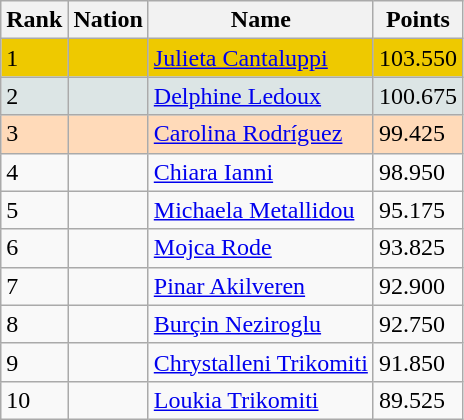<table class="wikitable">
<tr>
<th>Rank</th>
<th>Nation</th>
<th>Name</th>
<th>Points</th>
</tr>
<tr bgcolor="#EEC900">
<td>1</td>
<td></td>
<td><a href='#'>Julieta Cantaluppi</a></td>
<td>103.550</td>
</tr>
<tr bgcolor="#DCE5E5">
<td>2</td>
<td></td>
<td><a href='#'>Delphine Ledoux</a></td>
<td>100.675</td>
</tr>
<tr bgcolor="#FFDAB9">
<td>3</td>
<td></td>
<td><a href='#'>Carolina Rodríguez</a></td>
<td>99.425</td>
</tr>
<tr>
<td>4</td>
<td></td>
<td><a href='#'>Chiara Ianni</a></td>
<td>98.950</td>
</tr>
<tr>
<td>5</td>
<td></td>
<td><a href='#'>Michaela Metallidou</a></td>
<td>95.175</td>
</tr>
<tr>
<td>6</td>
<td></td>
<td><a href='#'>Mojca Rode</a></td>
<td>93.825</td>
</tr>
<tr>
<td>7</td>
<td></td>
<td><a href='#'>Pinar Akilveren</a></td>
<td>92.900</td>
</tr>
<tr>
<td>8</td>
<td></td>
<td><a href='#'>Burçin Neziroglu</a></td>
<td>92.750</td>
</tr>
<tr>
<td>9</td>
<td></td>
<td><a href='#'>Chrystalleni Trikomiti</a></td>
<td>91.850</td>
</tr>
<tr>
<td>10</td>
<td></td>
<td><a href='#'>Loukia Trikomiti</a></td>
<td>89.525</td>
</tr>
</table>
